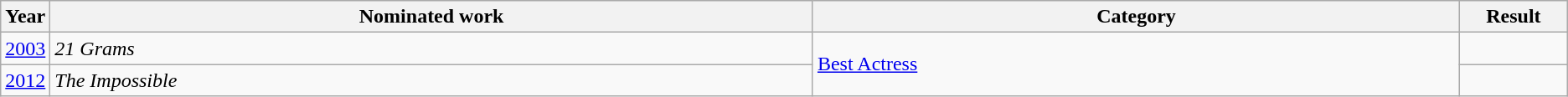<table class=wikitable>
<tr>
<th scope="col" style="width:1em;">Year</th>
<th scope="col" style="width:39em;">Nominated work</th>
<th scope="col" style="width:33em;">Category</th>
<th scope="col" style="width:5em;">Result</th>
</tr>
<tr>
<td><a href='#'>2003</a></td>
<td><em>21 Grams</em></td>
<td rowspan="2"><a href='#'>Best Actress</a></td>
<td></td>
</tr>
<tr>
<td><a href='#'>2012</a></td>
<td><em>The Impossible</em></td>
<td></td>
</tr>
</table>
